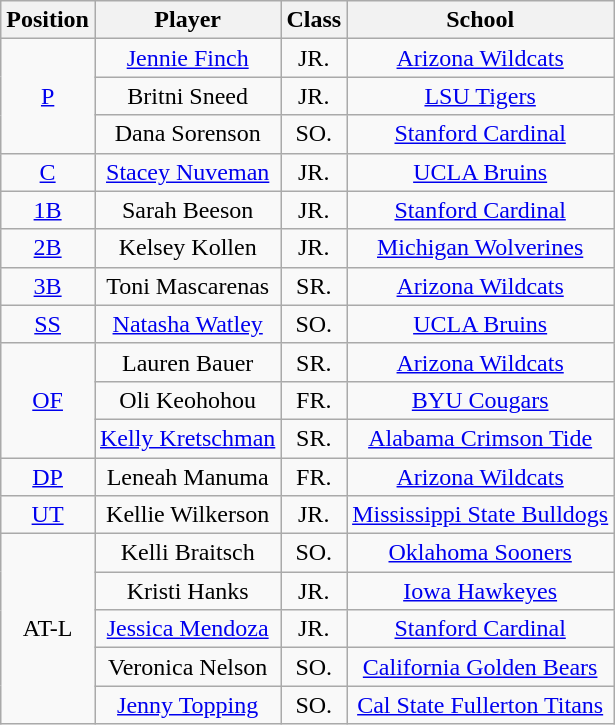<table class="wikitable">
<tr>
<th>Position</th>
<th>Player</th>
<th>Class</th>
<th>School</th>
</tr>
<tr align=center>
<td rowspan=3><a href='#'>P</a></td>
<td><a href='#'>Jennie Finch</a></td>
<td>JR.</td>
<td><a href='#'>Arizona Wildcats</a></td>
</tr>
<tr align=center>
<td>Britni Sneed</td>
<td>JR.</td>
<td><a href='#'>LSU Tigers</a></td>
</tr>
<tr align=center>
<td>Dana Sorenson</td>
<td>SO.</td>
<td><a href='#'>Stanford Cardinal</a></td>
</tr>
<tr align=center>
<td rowspan=1><a href='#'>C</a></td>
<td><a href='#'>Stacey Nuveman</a></td>
<td>JR.</td>
<td><a href='#'>UCLA Bruins</a></td>
</tr>
<tr align=center>
<td rowspan=1><a href='#'>1B</a></td>
<td>Sarah Beeson</td>
<td>JR.</td>
<td><a href='#'>Stanford Cardinal</a></td>
</tr>
<tr align=center>
<td rowspan=1><a href='#'>2B</a></td>
<td>Kelsey Kollen</td>
<td>JR.</td>
<td><a href='#'>Michigan Wolverines</a></td>
</tr>
<tr align=center>
<td rowspan=1><a href='#'>3B</a></td>
<td>Toni Mascarenas</td>
<td>SR.</td>
<td><a href='#'>Arizona Wildcats</a></td>
</tr>
<tr align=center>
<td rowspan=1><a href='#'>SS</a></td>
<td><a href='#'>Natasha Watley</a></td>
<td>SO.</td>
<td><a href='#'>UCLA Bruins</a></td>
</tr>
<tr align=center>
<td rowspan=3><a href='#'>OF</a></td>
<td>Lauren Bauer</td>
<td>SR.</td>
<td><a href='#'>Arizona Wildcats</a></td>
</tr>
<tr align=center>
<td>Oli Keohohou</td>
<td>FR.</td>
<td><a href='#'>BYU Cougars</a></td>
</tr>
<tr align=center>
<td><a href='#'>Kelly Kretschman</a></td>
<td>SR.</td>
<td><a href='#'>Alabama Crimson Tide</a></td>
</tr>
<tr align=center>
<td rowspan=1><a href='#'>DP</a></td>
<td>Leneah Manuma</td>
<td>FR.</td>
<td><a href='#'>Arizona Wildcats</a></td>
</tr>
<tr align=center>
<td rowspan=1><a href='#'>UT</a></td>
<td>Kellie Wilkerson</td>
<td>JR.</td>
<td><a href='#'>Mississippi State Bulldogs</a></td>
</tr>
<tr align=center>
<td rowspan=5>AT-L</td>
<td>Kelli Braitsch</td>
<td>SO.</td>
<td><a href='#'>Oklahoma Sooners</a></td>
</tr>
<tr align=center>
<td>Kristi Hanks</td>
<td>JR.</td>
<td><a href='#'>Iowa Hawkeyes</a></td>
</tr>
<tr align=center>
<td><a href='#'>Jessica Mendoza</a></td>
<td>JR.</td>
<td><a href='#'>Stanford Cardinal</a></td>
</tr>
<tr align=center>
<td>Veronica Nelson</td>
<td>SO.</td>
<td><a href='#'>California Golden Bears</a></td>
</tr>
<tr align=center>
<td><a href='#'>Jenny Topping</a></td>
<td>SO.</td>
<td><a href='#'>Cal State Fullerton Titans</a></td>
</tr>
</table>
